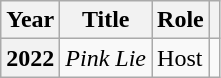<table class="wikitable  plainrowheaders">
<tr>
<th scope="col">Year</th>
<th scope="col">Title</th>
<th scope="col">Role</th>
<th scope="col" class="unsortable"></th>
</tr>
<tr>
<th scope="row">2022</th>
<td><em>Pink Lie</em></td>
<td>Host</td>
<td></td>
</tr>
</table>
